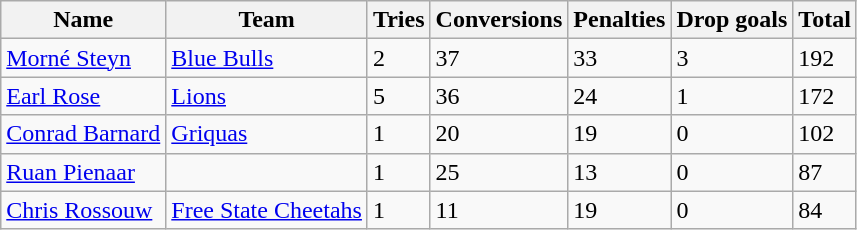<table class="wikitable">
<tr>
<th>Name</th>
<th>Team</th>
<th>Tries</th>
<th>Conversions</th>
<th>Penalties</th>
<th>Drop goals</th>
<th>Total</th>
</tr>
<tr>
<td style="text-align:left;"><a href='#'>Morné Steyn</a></td>
<td><a href='#'>Blue Bulls</a></td>
<td>2</td>
<td>37</td>
<td>33</td>
<td>3</td>
<td>192</td>
</tr>
<tr>
<td style="text-align:left;"><a href='#'>Earl Rose</a></td>
<td><a href='#'>Lions</a></td>
<td>5</td>
<td>36</td>
<td>24</td>
<td>1</td>
<td>172</td>
</tr>
<tr>
<td style="text-align:left;"><a href='#'>Conrad Barnard</a></td>
<td><a href='#'>Griquas</a></td>
<td>1</td>
<td>20</td>
<td>19</td>
<td>0</td>
<td>102</td>
</tr>
<tr>
<td style="text-align:left;"><a href='#'>Ruan Pienaar</a></td>
<td></td>
<td>1</td>
<td>25</td>
<td>13</td>
<td>0</td>
<td>87</td>
</tr>
<tr>
<td style="text-align:left;"><a href='#'>Chris Rossouw</a></td>
<td><a href='#'>Free State Cheetahs</a></td>
<td>1</td>
<td>11</td>
<td>19</td>
<td>0</td>
<td>84</td>
</tr>
</table>
